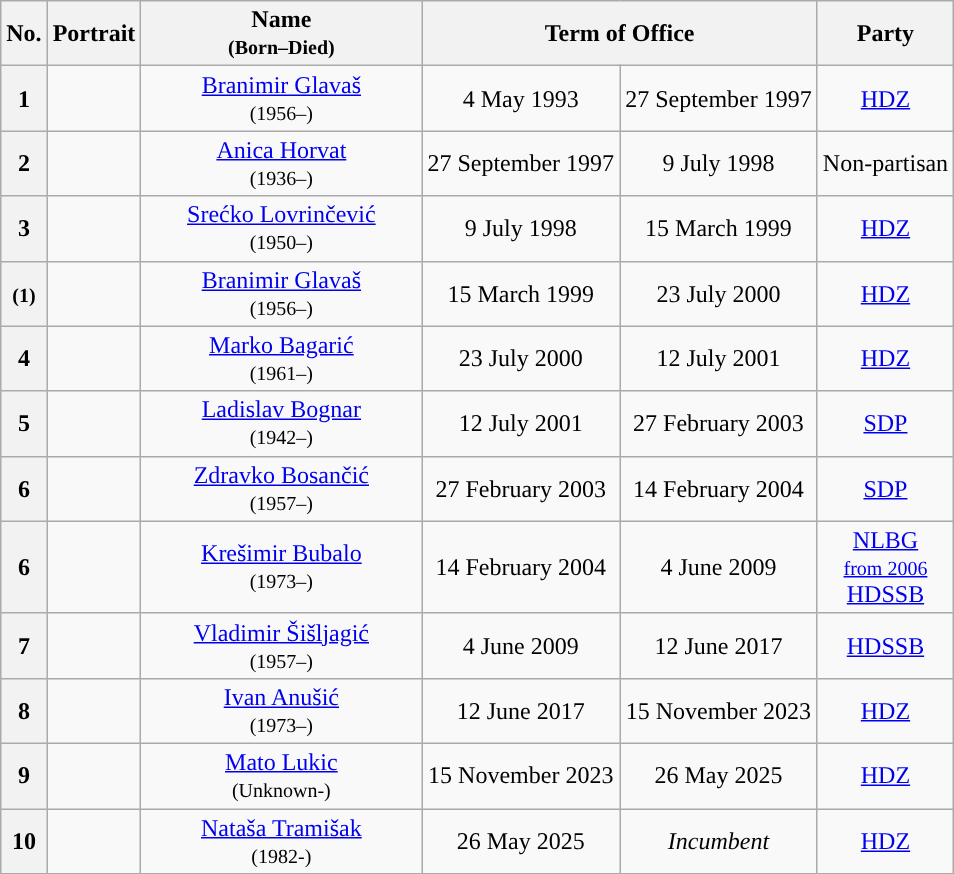<table class="wikitable" style="text-align:center">
<tr ->
<th>No.</th>
<th>Portrait</th>
<th width=180>Name<br><small>(Born–Died)</small></th>
<th colspan=2>Term of Office</th>
<th>Party</th>
</tr>
<tr ->
<th style="background:">1</th>
<td></td>
<td><a href='#'>Branimir Glavaš</a><br><small>(1956–)</small></td>
<td>4 May 1993</td>
<td>27 September 1997</td>
<td><a href='#'>HDZ</a></td>
</tr>
<tr ->
<th style="background:">2</th>
<td></td>
<td><a href='#'>Anica Horvat</a><br><small>(1936–)</small></td>
<td>27 September 1997</td>
<td>9 July 1998</td>
<td>Non-partisan</td>
</tr>
<tr ->
<th style="background:">3</th>
<td></td>
<td><a href='#'>Srećko Lovrinčević</a><br><small>(1950–)</small></td>
<td>9 July 1998</td>
<td>15 March 1999</td>
<td><a href='#'>HDZ</a></td>
</tr>
<tr ->
<th style="background:"><small>(1)</small></th>
<td></td>
<td><a href='#'>Branimir Glavaš</a><br><small>(1956–)</small></td>
<td>15 March 1999</td>
<td>23 July 2000</td>
<td><a href='#'>HDZ</a></td>
</tr>
<tr ->
<th style="background:">4</th>
<td></td>
<td><a href='#'>Marko Bagarić</a><br><small>(1961–)</small></td>
<td>23 July 2000</td>
<td>12 July 2001</td>
<td><a href='#'>HDZ</a></td>
</tr>
<tr ->
<th style="background:">5</th>
<td></td>
<td><a href='#'>Ladislav Bognar</a><br><small>(1942–)</small></td>
<td>12 July 2001</td>
<td>27 February 2003</td>
<td><a href='#'>SDP</a></td>
</tr>
<tr ->
<th style="background:">6</th>
<td></td>
<td><a href='#'>Zdravko Bosančić</a><br><small>(1957–)</small></td>
<td>27 February 2003</td>
<td>14 February 2004</td>
<td><a href='#'>SDP</a></td>
</tr>
<tr ->
<th style="background:">6</th>
<td></td>
<td><a href='#'>Krešimir Bubalo</a><br><small>(1973–)</small></td>
<td>14 February 2004</td>
<td>4 June 2009</td>
<td><a href='#'>NLBG<br><small>from 2006</small><br>HDSSB</a></td>
</tr>
<tr ->
<th style="background:">7</th>
<td></td>
<td><a href='#'>Vladimir Šišljagić</a><br><small>(1957–)</small></td>
<td>4 June 2009</td>
<td>12  June 2017</td>
<td><a href='#'>HDSSB</a></td>
</tr>
<tr ->
<th style="background:">8</th>
<td></td>
<td><a href='#'>Ivan Anušić</a><br><small>(1973–)</small></td>
<td>12 June 2017</td>
<td>15 November 2023</td>
<td><a href='#'>HDZ</a></td>
</tr>
<tr ->
<th style="background:">9</th>
<td></td>
<td><a href='#'>Mato Lukic</a><br><small>(Unknown-)</small></td>
<td>15 November 2023</td>
<td>26 May 2025</td>
<td><a href='#'>HDZ</a></td>
</tr>
<tr ->
<th style="background:">10</th>
<td></td>
<td><a href='#'>Nataša Tramišak</a><br><small>(1982-)</small></td>
<td>26 May 2025</td>
<td><em>Incumbent</em></td>
<td><a href='#'>HDZ</a></td>
</tr>
</table>
